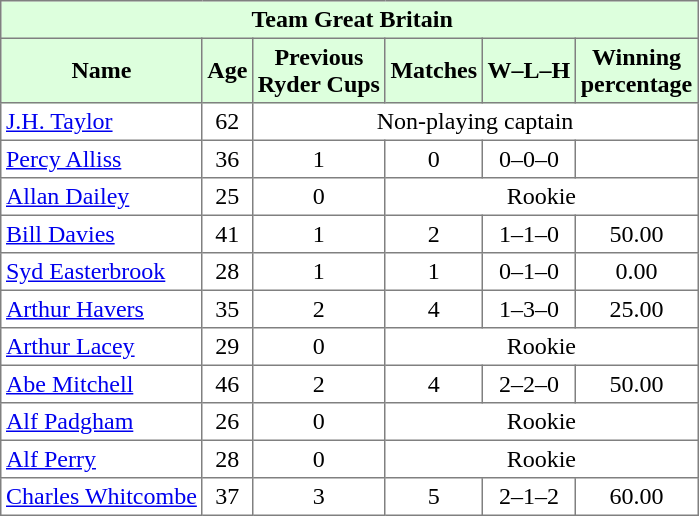<table border="1" cellpadding="3" style="border-collapse: collapse;text-align:center">
<tr style="background:#dfd;">
<td colspan="6"> <strong>Team Great Britain</strong></td>
</tr>
<tr style="background:#dfd;">
<th>Name</th>
<th>Age</th>
<th>Previous<br>Ryder Cups</th>
<th>Matches</th>
<th>W–L–H</th>
<th>Winning<br>percentage</th>
</tr>
<tr>
<td align=left> <a href='#'>J.H. Taylor</a></td>
<td>62</td>
<td colspan="4">Non-playing captain</td>
</tr>
<tr>
<td align=left> <a href='#'>Percy Alliss</a></td>
<td>36</td>
<td>1</td>
<td>0</td>
<td>0–0–0</td>
<td></td>
</tr>
<tr>
<td align=left> <a href='#'>Allan Dailey</a></td>
<td>25</td>
<td>0</td>
<td colspan="3">Rookie</td>
</tr>
<tr>
<td align=left> <a href='#'>Bill Davies</a></td>
<td>41</td>
<td>1</td>
<td>2</td>
<td>1–1–0</td>
<td>50.00</td>
</tr>
<tr>
<td align=left> <a href='#'>Syd Easterbrook</a></td>
<td>28</td>
<td>1</td>
<td>1</td>
<td>0–1–0</td>
<td>0.00</td>
</tr>
<tr>
<td align=left> <a href='#'>Arthur Havers</a></td>
<td>35</td>
<td>2</td>
<td>4</td>
<td>1–3–0</td>
<td>25.00</td>
</tr>
<tr>
<td align=left> <a href='#'>Arthur Lacey</a></td>
<td>29</td>
<td>0</td>
<td colspan="3">Rookie</td>
</tr>
<tr>
<td align=left> <a href='#'>Abe Mitchell</a></td>
<td>46</td>
<td>2</td>
<td>4</td>
<td>2–2–0</td>
<td>50.00</td>
</tr>
<tr>
<td align=left> <a href='#'>Alf Padgham</a></td>
<td>26</td>
<td>0</td>
<td colspan="3">Rookie</td>
</tr>
<tr>
<td align=left> <a href='#'>Alf Perry</a></td>
<td>28</td>
<td>0</td>
<td colspan="3">Rookie</td>
</tr>
<tr>
<td align=left> <a href='#'>Charles Whitcombe</a></td>
<td>37</td>
<td>3</td>
<td>5</td>
<td>2–1–2</td>
<td>60.00</td>
</tr>
</table>
